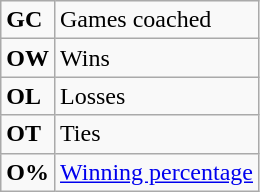<table class="wikitable">
<tr>
<td><strong>GC</strong></td>
<td>Games coached</td>
</tr>
<tr>
<td><strong>OW</strong></td>
<td>Wins</td>
</tr>
<tr>
<td><strong>OL</strong></td>
<td>Losses</td>
</tr>
<tr>
<td><strong>OT</strong></td>
<td>Ties</td>
</tr>
<tr>
<td align=center><strong>O%</strong></td>
<td><a href='#'>Winning percentage</a></td>
</tr>
</table>
